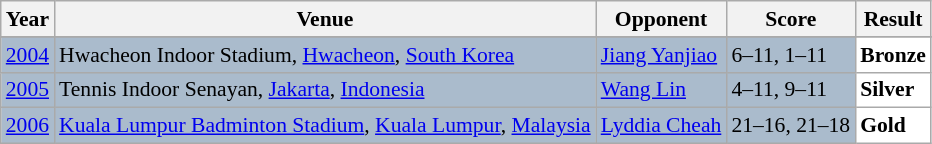<table class="sortable wikitable" style="font-size: 90%">
<tr>
<th>Year</th>
<th>Venue</th>
<th>Opponent</th>
<th>Score</th>
<th>Result</th>
</tr>
<tr>
</tr>
<tr style="background:#AABBCC">
<td align="center"><a href='#'>2004</a></td>
<td align="left">Hwacheon Indoor Stadium, <a href='#'>Hwacheon</a>, <a href='#'>South Korea</a></td>
<td align="left"> <a href='#'>Jiang Yanjiao</a></td>
<td align="left">6–11, 1–11</td>
<td style="text-align:left; background:white"> <strong>Bronze</strong></td>
</tr>
<tr style="background:#AABBCC">
<td align="center"><a href='#'>2005</a></td>
<td align="left">Tennis Indoor Senayan, <a href='#'>Jakarta</a>, <a href='#'>Indonesia</a></td>
<td align="left"> <a href='#'>Wang Lin</a></td>
<td align="left">4–11, 9–11</td>
<td style="text-align:left;background:white"> <strong>Silver</strong></td>
</tr>
<tr style="background:#AABBCC">
<td align="center"><a href='#'>2006</a></td>
<td align="left"><a href='#'>Kuala Lumpur Badminton Stadium</a>, <a href='#'>Kuala Lumpur</a>, <a href='#'>Malaysia</a></td>
<td align="left"> <a href='#'>Lyddia Cheah</a></td>
<td align="left">21–16, 21–18</td>
<td style="text-align:left; background:white"> <strong>Gold</strong></td>
</tr>
</table>
